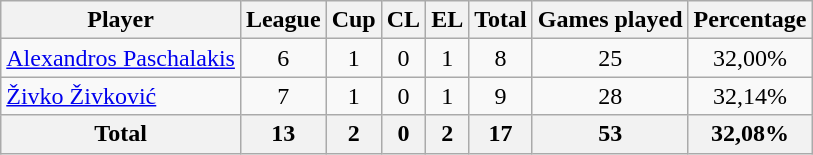<table class="wikitable" style="text-align: center;">
<tr>
<th>Player</th>
<th>League</th>
<th>Cup</th>
<th>CL</th>
<th>EL</th>
<th>Total</th>
<th>Games played</th>
<th>Percentage</th>
</tr>
<tr>
<td align=left> <a href='#'>Alexandros Paschalakis</a></td>
<td>6</td>
<td>1</td>
<td>0</td>
<td>1</td>
<td>8</td>
<td>25</td>
<td>32,00%</td>
</tr>
<tr>
<td align=left> <a href='#'>Živko Živković</a></td>
<td>7</td>
<td>1</td>
<td>0</td>
<td>1</td>
<td>9</td>
<td>28</td>
<td>32,14%</td>
</tr>
<tr>
<th>Total</th>
<th>13</th>
<th>2</th>
<th>0</th>
<th>2</th>
<th>17</th>
<th>53</th>
<th>32,08%</th>
</tr>
</table>
